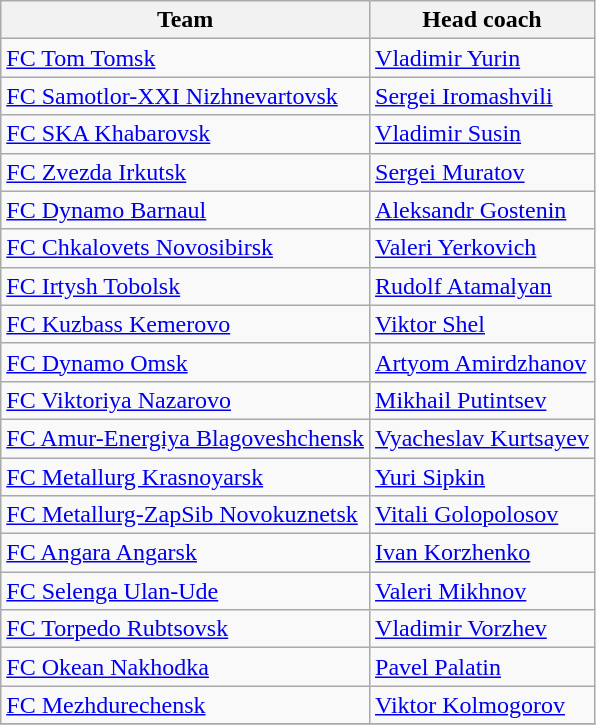<table class="wikitable">
<tr>
<th>Team</th>
<th>Head coach</th>
</tr>
<tr>
<td><a href='#'>FC Tom Tomsk</a></td>
<td><a href='#'>Vladimir Yurin</a></td>
</tr>
<tr>
<td><a href='#'>FC Samotlor-XXI Nizhnevartovsk</a></td>
<td><a href='#'>Sergei Iromashvili</a></td>
</tr>
<tr>
<td><a href='#'>FC SKA Khabarovsk</a></td>
<td><a href='#'>Vladimir Susin</a></td>
</tr>
<tr>
<td><a href='#'>FC Zvezda Irkutsk</a></td>
<td><a href='#'>Sergei Muratov</a></td>
</tr>
<tr>
<td><a href='#'>FC Dynamo Barnaul</a></td>
<td><a href='#'>Aleksandr Gostenin</a></td>
</tr>
<tr>
<td><a href='#'>FC Chkalovets Novosibirsk</a></td>
<td><a href='#'>Valeri Yerkovich</a></td>
</tr>
<tr>
<td><a href='#'>FC Irtysh Tobolsk</a></td>
<td><a href='#'>Rudolf Atamalyan</a></td>
</tr>
<tr>
<td><a href='#'>FC Kuzbass Kemerovo</a></td>
<td><a href='#'>Viktor Shel</a></td>
</tr>
<tr>
<td><a href='#'>FC Dynamo Omsk</a></td>
<td><a href='#'>Artyom Amirdzhanov</a></td>
</tr>
<tr>
<td><a href='#'>FC Viktoriya Nazarovo</a></td>
<td><a href='#'>Mikhail Putintsev</a></td>
</tr>
<tr>
<td><a href='#'>FC Amur-Energiya Blagoveshchensk</a></td>
<td><a href='#'>Vyacheslav Kurtsayev</a></td>
</tr>
<tr>
<td><a href='#'>FC Metallurg Krasnoyarsk</a></td>
<td><a href='#'>Yuri Sipkin</a></td>
</tr>
<tr>
<td><a href='#'>FC Metallurg-ZapSib Novokuznetsk</a></td>
<td><a href='#'>Vitali Golopolosov</a></td>
</tr>
<tr>
<td><a href='#'>FC Angara Angarsk</a></td>
<td><a href='#'>Ivan Korzhenko</a></td>
</tr>
<tr>
<td><a href='#'>FC Selenga Ulan-Ude</a></td>
<td><a href='#'>Valeri Mikhnov</a></td>
</tr>
<tr>
<td><a href='#'>FC Torpedo Rubtsovsk</a></td>
<td><a href='#'>Vladimir Vorzhev</a></td>
</tr>
<tr>
<td><a href='#'>FC Okean Nakhodka</a></td>
<td><a href='#'>Pavel Palatin</a></td>
</tr>
<tr>
<td><a href='#'>FC Mezhdurechensk</a></td>
<td><a href='#'>Viktor Kolmogorov</a></td>
</tr>
<tr>
</tr>
</table>
